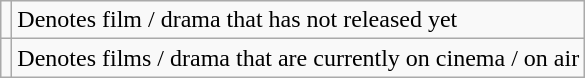<table class="wikitable">
<tr>
<td></td>
<td>Denotes film / drama that has not released yet</td>
</tr>
<tr>
<td></td>
<td>Denotes films / drama that are currently on cinema / on air</td>
</tr>
</table>
